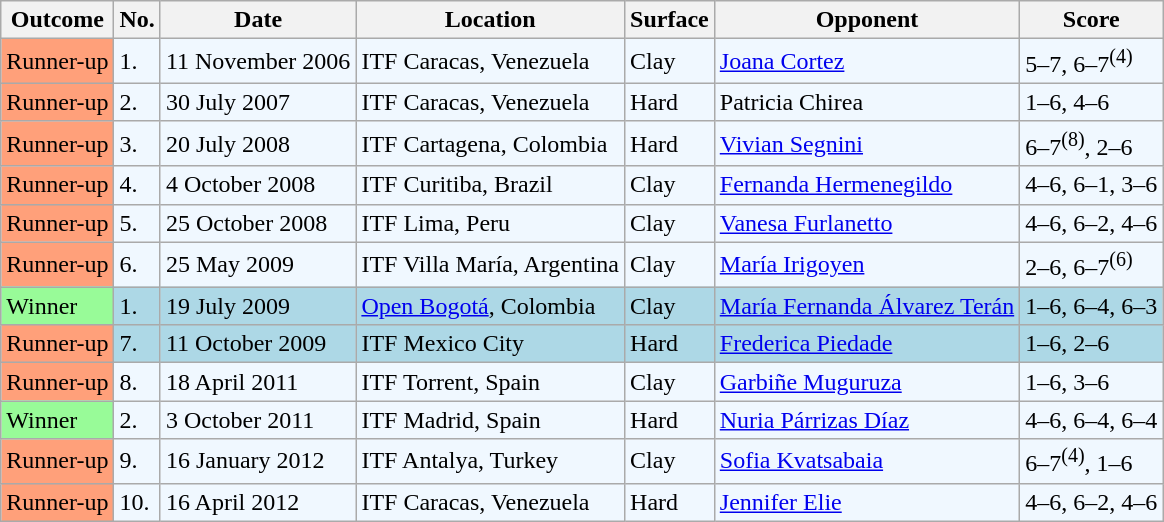<table class="sortable wikitable">
<tr>
<th>Outcome</th>
<th>No.</th>
<th>Date</th>
<th>Location</th>
<th>Surface</th>
<th>Opponent</th>
<th class="unsortable">Score</th>
</tr>
<tr style="background:#f0f8ff;">
<td style="background:#ffa07a;">Runner-up</td>
<td>1.</td>
<td>11 November 2006</td>
<td>ITF Caracas, Venezuela</td>
<td>Clay</td>
<td> <a href='#'>Joana Cortez</a></td>
<td>5–7, 6–7<sup>(4)</sup></td>
</tr>
<tr style="background:#f0f8ff;">
<td style="background:#ffa07a;">Runner-up</td>
<td>2.</td>
<td>30 July 2007</td>
<td>ITF Caracas, Venezuela</td>
<td>Hard</td>
<td> Patricia Chirea</td>
<td>1–6, 4–6</td>
</tr>
<tr bgcolor="#f0f8ff">
<td bgcolor="FFA07A">Runner-up</td>
<td>3.</td>
<td>20 July 2008</td>
<td>ITF Cartagena, Colombia</td>
<td>Hard</td>
<td> <a href='#'>Vivian Segnini</a></td>
<td>6–7<sup>(8)</sup>, 2–6</td>
</tr>
<tr bgcolor="#f0f8ff">
<td style="background:#ffa07a;">Runner-up</td>
<td>4.</td>
<td>4 October 2008</td>
<td>ITF Curitiba, Brazil</td>
<td>Clay</td>
<td> <a href='#'>Fernanda Hermenegildo</a></td>
<td>4–6, 6–1, 3–6</td>
</tr>
<tr style="background:#f0f8ff;">
<td style="background:#ffa07a;">Runner-up</td>
<td>5.</td>
<td>25 October 2008</td>
<td>ITF Lima, Peru</td>
<td>Clay</td>
<td> <a href='#'>Vanesa Furlanetto</a></td>
<td>4–6, 6–2, 4–6</td>
</tr>
<tr style="background:#f0f8ff;">
<td style="background:#ffa07a;">Runner-up</td>
<td>6.</td>
<td>25 May 2009</td>
<td>ITF Villa María, Argentina</td>
<td>Clay</td>
<td> <a href='#'>María Irigoyen</a></td>
<td>2–6, 6–7<sup>(6)</sup></td>
</tr>
<tr style="background:lightblue;">
<td style="background:#98fb98;">Winner</td>
<td>1.</td>
<td>19 July 2009</td>
<td><a href='#'>Open Bogotá</a>, Colombia</td>
<td>Clay</td>
<td> <a href='#'>María Fernanda Álvarez Terán</a></td>
<td>1–6, 6–4, 6–3</td>
</tr>
<tr style="background:lightblue;">
<td bgcolor="FFA07A">Runner-up</td>
<td>7.</td>
<td>11 October 2009</td>
<td>ITF Mexico City</td>
<td>Hard</td>
<td> <a href='#'>Frederica Piedade</a></td>
<td>1–6, 2–6</td>
</tr>
<tr style="background:#f0f8ff;">
<td bgcolor="FFA07A">Runner-up</td>
<td>8.</td>
<td>18 April 2011</td>
<td>ITF Torrent, Spain</td>
<td>Clay</td>
<td> <a href='#'>Garbiñe Muguruza</a></td>
<td>1–6, 3–6</td>
</tr>
<tr style="background:#f0f8ff;">
<td style="background:#98fb98;">Winner</td>
<td>2.</td>
<td>3 October 2011</td>
<td>ITF Madrid, Spain</td>
<td>Hard</td>
<td> <a href='#'>Nuria Párrizas Díaz</a></td>
<td>4–6, 6–4, 6–4</td>
</tr>
<tr style="background:#f0f8ff;">
<td style="background:#ffa07a;">Runner-up</td>
<td>9.</td>
<td>16 January 2012</td>
<td>ITF Antalya, Turkey</td>
<td>Clay</td>
<td> <a href='#'>Sofia Kvatsabaia</a></td>
<td>6–7<sup>(4)</sup>, 1–6</td>
</tr>
<tr style="background:#f0f8ff;">
<td style="background:#ffa07a;">Runner-up</td>
<td>10.</td>
<td>16 April 2012</td>
<td>ITF Caracas, Venezuela</td>
<td>Hard</td>
<td> <a href='#'>Jennifer Elie</a></td>
<td>4–6, 6–2, 4–6</td>
</tr>
</table>
